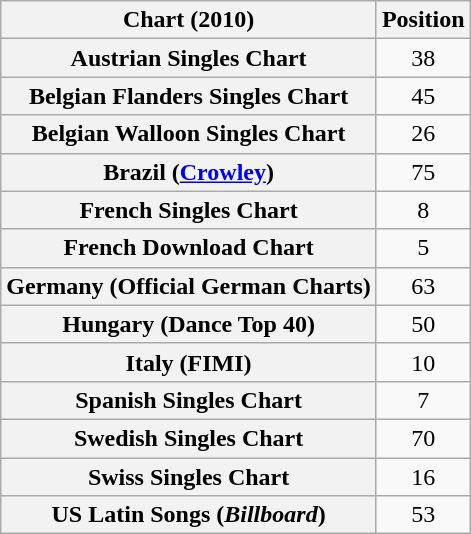<table class="wikitable sortable plainrowheaders">
<tr>
<th scope="col">Chart (2010)</th>
<th scope="col">Position</th>
</tr>
<tr>
<th scope="row">Austrian Singles Chart</th>
<td style="text-align:center;">38</td>
</tr>
<tr>
<th scope="row">Belgian Flanders Singles Chart</th>
<td style="text-align:center;">45</td>
</tr>
<tr>
<th scope="row">Belgian Walloon Singles Chart</th>
<td style="text-align:center;">26</td>
</tr>
<tr>
<th scope="row">Brazil (<a href='#'>Crowley</a>)</th>
<td style="text-align:center;">75</td>
</tr>
<tr>
<th scope="row">French Singles Chart</th>
<td style="text-align:center;">8</td>
</tr>
<tr>
<th scope="row">French Download Chart</th>
<td style="text-align:center;">5</td>
</tr>
<tr>
<th scope="row">Germany (Official German Charts)</th>
<td style="text-align:center;">63</td>
</tr>
<tr>
<th scope="row">Hungary (Dance Top 40)</th>
<td style="text-align:center;">50</td>
</tr>
<tr>
<th scope="row">Italy (FIMI)</th>
<td style="text-align:center;">10</td>
</tr>
<tr>
<th scope="row">Spanish Singles Chart</th>
<td style="text-align:center;">7</td>
</tr>
<tr>
<th scope="row">Swedish Singles Chart</th>
<td style="text-align:center;">70</td>
</tr>
<tr>
<th scope="row">Swiss Singles Chart</th>
<td style="text-align:center;">16</td>
</tr>
<tr>
<th scope="row">US Latin Songs (<em>Billboard</em>)</th>
<td style="text-align:center;">53</td>
</tr>
</table>
